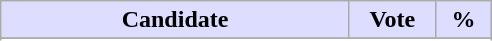<table class="wikitable">
<tr>
<th style="background:#ddf; width:225px;">Candidate</th>
<th style="background:#ddf; width:50px;">Vote</th>
<th style="background:#ddf; width:30px;">%</th>
</tr>
<tr>
</tr>
<tr>
</tr>
</table>
